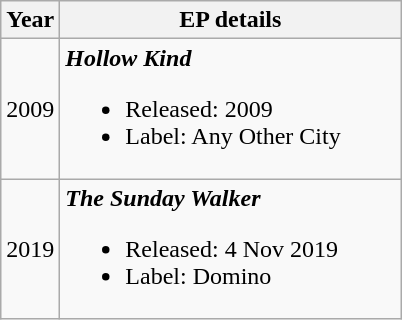<table class="wikitable">
<tr>
<th>Year</th>
<th width="220">EP details</th>
</tr>
<tr>
<td align="center">2009</td>
<td><strong><em>Hollow Kind</em></strong><br><ul><li>Released: 2009</li><li>Label: Any Other City</li></ul></td>
</tr>
<tr>
<td align="center">2019</td>
<td><strong><em>The Sunday Walker</em></strong><br><ul><li>Released: 4 Nov 2019</li><li>Label: Domino</li></ul></td>
</tr>
</table>
